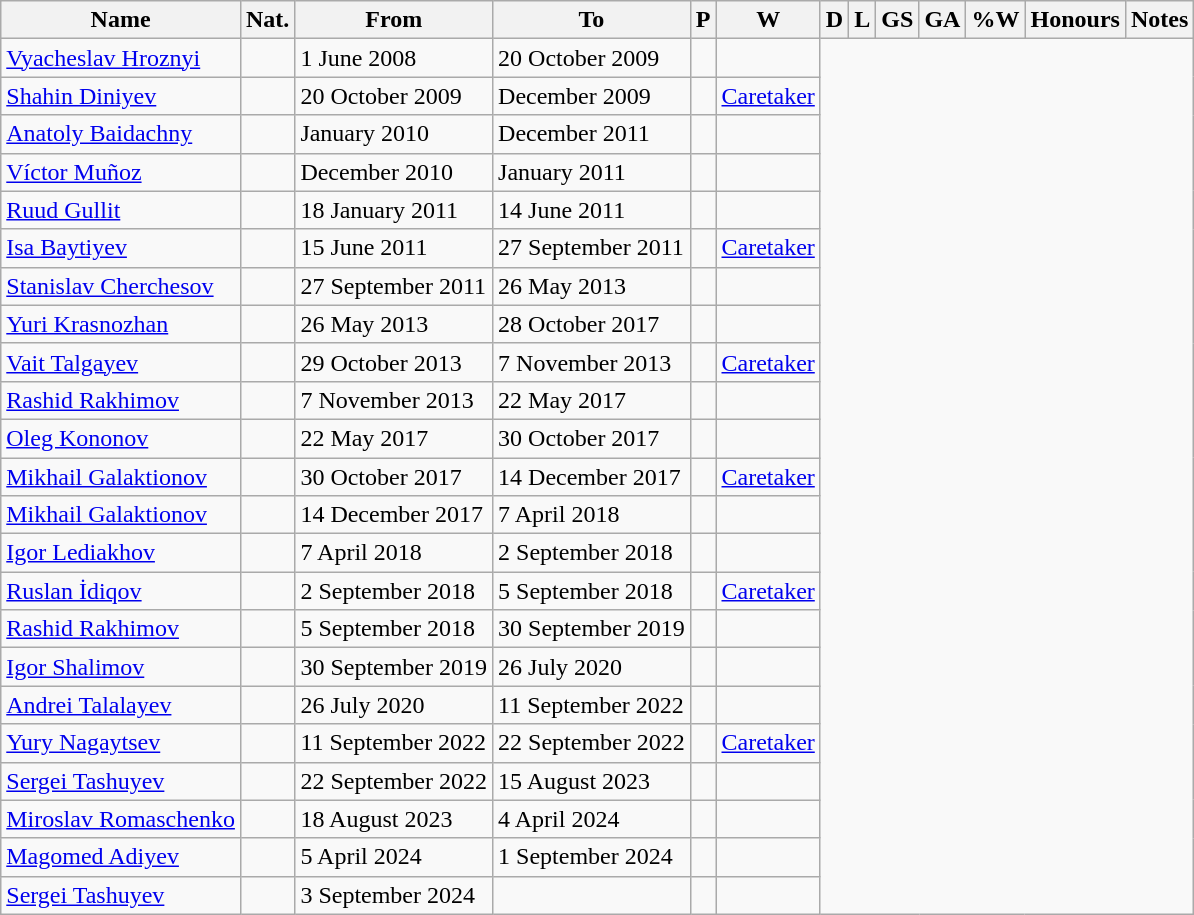<table class="wikitable sortable" style="text-align: center">
<tr>
<th>Name</th>
<th>Nat.</th>
<th class="unsortable">From</th>
<th class="unsortable">To</th>
<th abbr="TOTAL OF MATCHES PLAYED">P</th>
<th abbr="MATCHES WON">W</th>
<th abbr="MATCHES DRAWN">D</th>
<th abbr="MATCHES LOST">L</th>
<th abbr="GOALS SCORED">GS</th>
<th abbr="GOAL AGAINST">GA</th>
<th abbr="PERCENTAGE OF MATCHES WON">%W</th>
<th abbr="HONOURS">Honours</th>
<th abbr="NOTES">Notes</th>
</tr>
<tr>
<td align=left><a href='#'>Vyacheslav Hroznyi</a></td>
<td align=left></td>
<td align=left>1 June 2008</td>
<td align=left>20 October 2009<br></td>
<td style="text-align:left;font-size:smaller"></td>
<td></td>
</tr>
<tr>
<td align=left><a href='#'>Shahin Diniyev</a> </td>
<td align=left></td>
<td align=left>20 October 2009</td>
<td align=left>December 2009<br></td>
<td style="text-align:left;font-size:smaller"></td>
<td><a href='#'>Caretaker</a></td>
</tr>
<tr>
<td align=left><a href='#'>Anatoly Baidachny</a></td>
<td align=left></td>
<td align=left>January 2010</td>
<td align=left>December 2011<br></td>
<td style="text-align:left;font-size:smaller"></td>
<td></td>
</tr>
<tr>
<td align=left><a href='#'>Víctor Muñoz</a></td>
<td align=left></td>
<td align=left>December 2010</td>
<td align=left>January 2011<br></td>
<td style="text-align:left;font-size:smaller"></td>
<td></td>
</tr>
<tr>
<td align=left><a href='#'>Ruud Gullit</a></td>
<td align=left></td>
<td align=left>18 January 2011</td>
<td align=left>14 June 2011<br></td>
<td style="text-align:left;font-size:smaller"></td>
<td></td>
</tr>
<tr>
<td align=left><a href='#'>Isa Baytiyev</a> </td>
<td align=left></td>
<td align=left>15 June 2011</td>
<td align=left>27 September 2011<br></td>
<td style="text-align:left;font-size:smaller"></td>
<td><a href='#'>Caretaker</a></td>
</tr>
<tr>
<td align=left><a href='#'>Stanislav Cherchesov</a></td>
<td align=left></td>
<td align=left>27 September 2011</td>
<td align=left>26 May 2013<br></td>
<td style="text-align:left;font-size:smaller"></td>
<td></td>
</tr>
<tr>
<td align=left><a href='#'>Yuri Krasnozhan</a></td>
<td align=left></td>
<td align=left>26 May 2013</td>
<td align=left>28 October 2017<br></td>
<td style="text-align:left;font-size:smaller"></td>
<td></td>
</tr>
<tr>
<td align=left><a href='#'>Vait Talgayev</a> </td>
<td align=left></td>
<td align=left>29 October 2013</td>
<td align=left>7 November 2013<br></td>
<td style="text-align:left;font-size:smaller"></td>
<td><a href='#'>Caretaker</a></td>
</tr>
<tr>
<td align=left><a href='#'>Rashid Rakhimov</a></td>
<td align=left></td>
<td align=left>7 November 2013</td>
<td align=left>22 May 2017<br></td>
<td style="text-align:left;font-size:smaller"></td>
<td></td>
</tr>
<tr>
<td align=left><a href='#'>Oleg Kononov</a></td>
<td align=left></td>
<td align=left>22 May 2017</td>
<td align=left>30 October 2017<br></td>
<td style="text-align:left;font-size:smaller"></td>
<td></td>
</tr>
<tr>
<td align=left><a href='#'>Mikhail Galaktionov</a> </td>
<td align=left></td>
<td align=left>30 October 2017</td>
<td align=left>14 December 2017<br></td>
<td style="text-align:left;font-size:smaller"></td>
<td><a href='#'>Caretaker</a></td>
</tr>
<tr>
<td align=left><a href='#'>Mikhail Galaktionov</a></td>
<td align=left></td>
<td align=left>14 December 2017</td>
<td align=left>7 April 2018<br></td>
<td style="text-align:left;font-size:smaller"></td>
<td></td>
</tr>
<tr>
<td align=left><a href='#'>Igor Lediakhov</a></td>
<td align=left></td>
<td align=left>7 April 2018</td>
<td align=left>2 September 2018<br></td>
<td style="text-align:left;font-size:smaller"></td>
<td></td>
</tr>
<tr>
<td align=left><a href='#'>Ruslan İdiqov</a> </td>
<td align=left></td>
<td align=left>2 September 2018</td>
<td align=left>5 September 2018<br></td>
<td style="text-align:left;font-size:smaller"></td>
<td><a href='#'>Caretaker</a></td>
</tr>
<tr>
<td align=left><a href='#'>Rashid Rakhimov</a></td>
<td align=left></td>
<td align=left>5 September 2018</td>
<td align=left>30 September 2019<br></td>
<td style="text-align:left;font-size:smaller"></td>
<td></td>
</tr>
<tr>
<td align=left><a href='#'>Igor Shalimov</a></td>
<td align=left></td>
<td align=left>30 September 2019</td>
<td align=left>26 July 2020<br></td>
<td style="text-align:left;font-size:smaller"></td>
<td></td>
</tr>
<tr>
<td align=left><a href='#'>Andrei Talalayev</a></td>
<td align=left></td>
<td align=left>26 July 2020</td>
<td align=left>11 September 2022<br></td>
<td style="text-align:left;font-size:smaller"></td>
<td></td>
</tr>
<tr>
<td align=left><a href='#'>Yury Nagaytsev</a> </td>
<td align=left></td>
<td align=left>11 September 2022</td>
<td align=left>22 September 2022<br></td>
<td style="text-align:left;font-size:smaller"></td>
<td><a href='#'>Caretaker</a></td>
</tr>
<tr>
<td align=left><a href='#'>Sergei Tashuyev</a></td>
<td align=left></td>
<td align=left>22 September 2022</td>
<td align=left>15 August 2023<br></td>
<td style="text-align:left;font-size:smaller"></td>
<td></td>
</tr>
<tr>
<td align=left><a href='#'>Miroslav Romaschenko</a></td>
<td align=left></td>
<td align=left>18 August 2023</td>
<td align=left>4 April 2024<br></td>
<td style="text-align:left;font-size:smaller"></td>
<td></td>
</tr>
<tr>
<td align=left><a href='#'>Magomed Adiyev</a></td>
<td align=left></td>
<td align=left>5 April 2024</td>
<td align=left>1 September 2024<br></td>
<td style="text-align:left;font-size:smaller"></td>
<td></td>
</tr>
<tr>
<td align=left><a href='#'>Sergei Tashuyev</a></td>
<td align=left></td>
<td align=left>3 September 2024</td>
<td align=left><br></td>
<td style="text-align:left;font-size:smaller"></td>
<td></td>
</tr>
</table>
